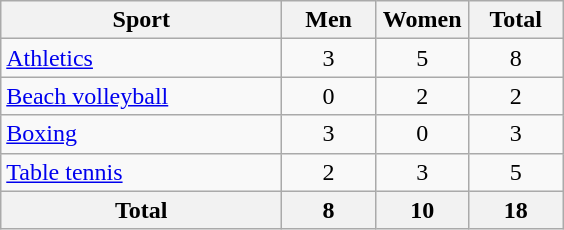<table class="wikitable sortable" style="text-align:center;">
<tr>
<th width=180>Sport</th>
<th width=55>Men</th>
<th width=55>Women</th>
<th width=55>Total</th>
</tr>
<tr>
<td align=left><a href='#'>Athletics</a></td>
<td>3</td>
<td>5</td>
<td>8</td>
</tr>
<tr>
<td align=left><a href='#'>Beach volleyball</a></td>
<td>0</td>
<td>2</td>
<td>2</td>
</tr>
<tr>
<td align=left><a href='#'>Boxing</a></td>
<td>3</td>
<td>0</td>
<td>3</td>
</tr>
<tr>
<td align=left><a href='#'>Table tennis</a></td>
<td>2</td>
<td>3</td>
<td>5</td>
</tr>
<tr>
<th>Total</th>
<th>8</th>
<th>10</th>
<th>18</th>
</tr>
</table>
